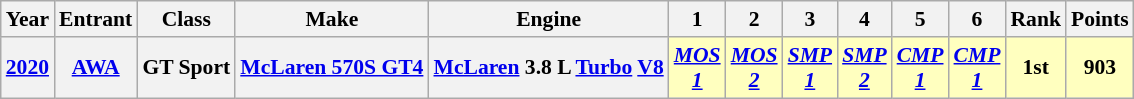<table class="wikitable" style="text-align:center; font-size:90%">
<tr>
<th>Year</th>
<th>Entrant</th>
<th>Class</th>
<th>Make</th>
<th>Engine</th>
<th>1</th>
<th>2</th>
<th>3</th>
<th>4</th>
<th>5</th>
<th>6</th>
<th>Rank</th>
<th>Points</th>
</tr>
<tr>
<th><a href='#'>2020</a></th>
<th><a href='#'>AWA</a></th>
<th>GT Sport</th>
<th><a href='#'>McLaren 570S GT4</a></th>
<th><a href='#'>McLaren</a> 3.8 L <a href='#'>Turbo</a> <a href='#'>V8</a></th>
<td style="background:#FFFFBF;"><strong><em><a href='#'>MOS<br>1</a></em></strong><br></td>
<td style="background:#FFFFBF;"><strong><em><a href='#'>MOS<br>2</a></em></strong><br></td>
<td style="background:#FFFFBF;"><strong><em><a href='#'>SMP<br>1</a></em></strong><br></td>
<td style="background:#FFFFBF;"><strong><em><a href='#'>SMP<br>2</a></em></strong><br></td>
<td style="background:#FFFFBF;"><strong><em><a href='#'>CMP<br>1</a></em></strong><br></td>
<td style="background:#FFFFBF;"><strong><em><a href='#'>CMP<br>1</a></em></strong><br></td>
<th style="background:#FFFFBF;">1st</th>
<th style="background:#FFFFBF;">903</th>
</tr>
</table>
